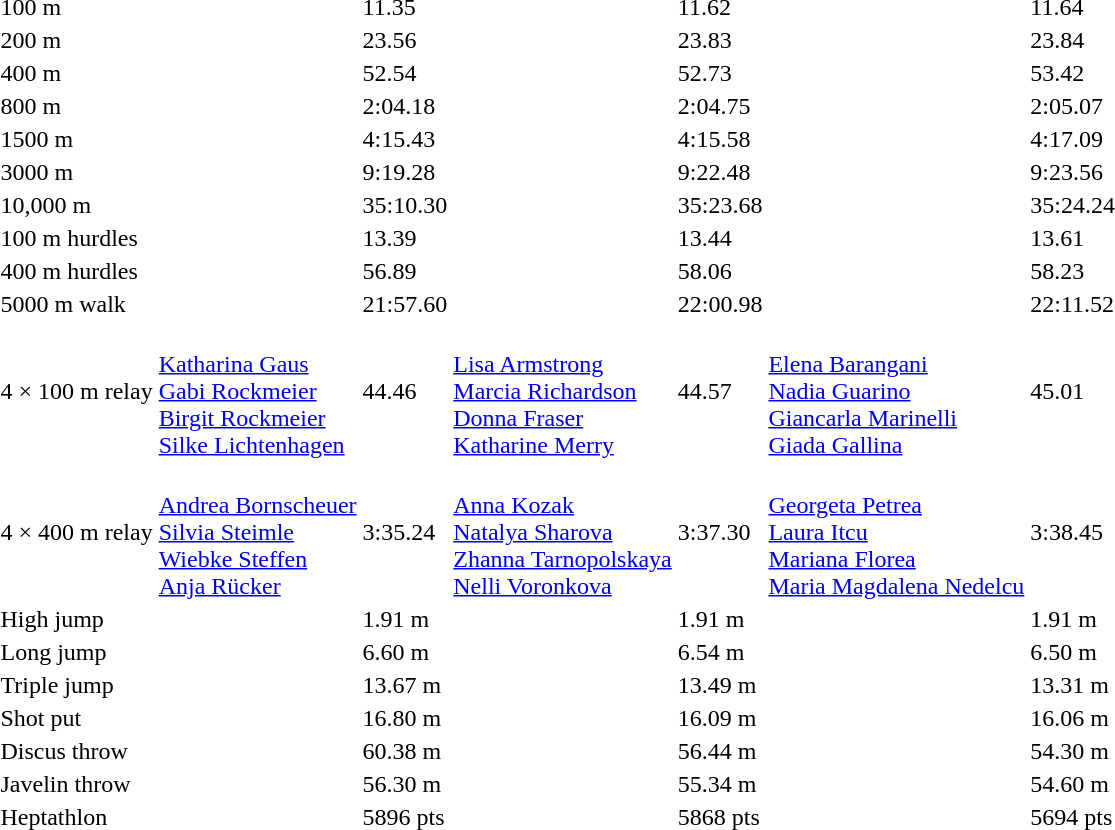<table>
<tr>
<td>100 m</td>
<td></td>
<td>11.35</td>
<td></td>
<td>11.62</td>
<td></td>
<td>11.64</td>
</tr>
<tr>
<td>200 m</td>
<td></td>
<td>23.56</td>
<td></td>
<td>23.83</td>
<td></td>
<td>23.84</td>
</tr>
<tr>
<td>400 m</td>
<td></td>
<td>52.54</td>
<td></td>
<td>52.73</td>
<td></td>
<td>53.42</td>
</tr>
<tr>
<td>800 m</td>
<td></td>
<td>2:04.18</td>
<td></td>
<td>2:04.75</td>
<td></td>
<td>2:05.07</td>
</tr>
<tr>
<td>1500 m</td>
<td></td>
<td>4:15.43</td>
<td></td>
<td>4:15.58</td>
<td></td>
<td>4:17.09</td>
</tr>
<tr>
<td>3000 m</td>
<td></td>
<td>9:19.28</td>
<td></td>
<td>9:22.48</td>
<td></td>
<td>9:23.56</td>
</tr>
<tr>
<td>10,000 m</td>
<td></td>
<td>35:10.30</td>
<td></td>
<td>35:23.68</td>
<td></td>
<td>35:24.24</td>
</tr>
<tr>
<td>100 m hurdles</td>
<td></td>
<td>13.39</td>
<td></td>
<td>13.44</td>
<td></td>
<td>13.61</td>
</tr>
<tr>
<td>400 m hurdles</td>
<td></td>
<td>56.89</td>
<td></td>
<td>58.06</td>
<td></td>
<td>58.23</td>
</tr>
<tr>
<td>5000 m walk</td>
<td></td>
<td>21:57.60</td>
<td></td>
<td>22:00.98</td>
<td></td>
<td>22:11.52</td>
</tr>
<tr>
<td>4 × 100 m relay</td>
<td><br><a href='#'>Katharina Gaus</a><br><a href='#'>Gabi Rockmeier</a><br><a href='#'>Birgit Rockmeier</a><br><a href='#'>Silke Lichtenhagen</a></td>
<td>44.46</td>
<td><br><a href='#'>Lisa Armstrong</a><br><a href='#'>Marcia Richardson</a><br><a href='#'>Donna Fraser</a><br><a href='#'>Katharine Merry</a></td>
<td>44.57</td>
<td><br><a href='#'>Elena Barangani</a><br><a href='#'>Nadia Guarino</a><br><a href='#'>Giancarla Marinelli</a><br><a href='#'>Giada Gallina</a></td>
<td>45.01</td>
</tr>
<tr>
<td>4 × 400 m relay</td>
<td><br><a href='#'>Andrea Bornscheuer</a><br><a href='#'>Silvia Steimle</a><br><a href='#'>Wiebke Steffen</a><br><a href='#'>Anja Rücker</a></td>
<td>3:35.24</td>
<td><br><a href='#'>Anna Kozak</a><br><a href='#'>Natalya Sharova</a><br><a href='#'>Zhanna Tarnopolskaya</a><br><a href='#'>Nelli Voronkova</a></td>
<td>3:37.30</td>
<td><br><a href='#'>Georgeta Petrea</a><br><a href='#'>Laura Itcu</a><br><a href='#'>Mariana Florea</a><br><a href='#'>Maria Magdalena Nedelcu</a></td>
<td>3:38.45</td>
</tr>
<tr>
<td>High jump</td>
<td></td>
<td>1.91 m</td>
<td></td>
<td>1.91 m</td>
<td></td>
<td>1.91 m</td>
</tr>
<tr>
<td>Long jump</td>
<td></td>
<td>6.60 m</td>
<td></td>
<td>6.54 m</td>
<td></td>
<td>6.50 m</td>
</tr>
<tr>
<td>Triple jump</td>
<td></td>
<td>13.67 m</td>
<td></td>
<td>13.49 m</td>
<td></td>
<td>13.31 m</td>
</tr>
<tr>
<td>Shot put</td>
<td></td>
<td>16.80 m</td>
<td></td>
<td>16.09 m</td>
<td></td>
<td>16.06 m</td>
</tr>
<tr>
<td>Discus throw</td>
<td></td>
<td>60.38 m</td>
<td></td>
<td>56.44 m</td>
<td></td>
<td>54.30 m</td>
</tr>
<tr>
<td>Javelin throw</td>
<td></td>
<td>56.30 m</td>
<td></td>
<td>55.34 m</td>
<td></td>
<td>54.60 m</td>
</tr>
<tr>
<td>Heptathlon</td>
<td></td>
<td>5896 pts</td>
<td></td>
<td>5868 pts</td>
<td></td>
<td>5694 pts</td>
</tr>
</table>
